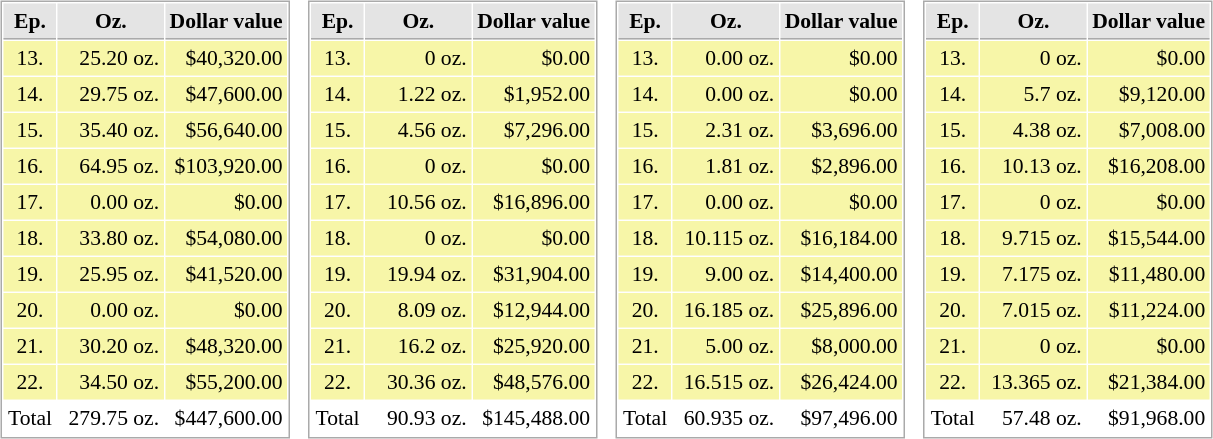<table border="0" cellspacing="10">
<tr>
<td><br><table cellspacing="1" cellpadding="3" style="border:1px solid #aaa; font-size:90%;">
<tr style="background:#e4e4e4;">
<th style="border-bottom:1px solid #aaa; width:10px;">Ep.</th>
<th style="border-bottom:1px solid #aaa; width:60px;">      Oz.      </th>
<th style="border-bottom:1px solid #aaa; width:75px;">Dollar value</th>
</tr>
<tr style="background:#f7f6a8;">
<td style="text-align:center;">13.</td>
<td style="text-align:right;">25.20 oz.</td>
<td style="text-align:right;">$40,320.00</td>
</tr>
<tr style="background:#f7f6a8;">
<td style="text-align:center;">14.</td>
<td style="text-align:right;">29.75 oz.</td>
<td style="text-align:right;">$47,600.00</td>
</tr>
<tr style="background:#f7f6a8;">
<td style="text-align:center;">15.</td>
<td style="text-align:right;">35.40 oz.</td>
<td style="text-align:right;">$56,640.00</td>
</tr>
<tr style="background:#f7f6a8;">
<td style="text-align:center;">16.</td>
<td style="text-align:right;">64.95 oz.</td>
<td style="text-align:right;">$103,920.00</td>
</tr>
<tr style="background:#f7f6a8;">
<td style="text-align:center;">17.</td>
<td style="text-align:right;">0.00 oz.</td>
<td style="text-align:right;">$0.00</td>
</tr>
<tr style="background:#f7f6a8;">
<td style="text-align:center;">18.</td>
<td style="text-align:right;">33.80 oz.</td>
<td style="text-align:right;">$54,080.00</td>
</tr>
<tr style="background:#f7f6a8;">
<td style="text-align:center;">19.</td>
<td style="text-align:right;">25.95 oz.</td>
<td style="text-align:right;">$41,520.00</td>
</tr>
<tr style="background:#f7f6a8;">
<td style="text-align:center;">20.</td>
<td style="text-align:right;">0.00 oz.</td>
<td style="text-align:right;">$0.00</td>
</tr>
<tr style="background:#f7f6a8;">
<td style="text-align:center;">21.</td>
<td style="text-align:right;">30.20 oz.</td>
<td style="text-align:right;">$48,320.00</td>
</tr>
<tr style="background:#f7f6a8;">
<td style="text-align:center;">22.</td>
<td style="text-align:right;">34.50 oz.</td>
<td style="text-align:right;">$55,200.00</td>
</tr>
<tr>
<td style="text-align:center;">Total</td>
<td style="text-align:right;">279.75 oz.</td>
<td style="text-align:right;">$447,600.00</td>
</tr>
</table>
</td>
<td><br><table cellspacing="1" cellpadding="3" style="border:1px solid #aaa; font-size:90%;">
<tr style="background:#e4e4e4;">
<th style="border-bottom:1px solid #aaa; width:10px;">Ep.</th>
<th style="border-bottom:1px solid #aaa; width:60px;">      Oz.      </th>
<th style="border-bottom:1px solid #aaa; width:75px;">Dollar value</th>
</tr>
<tr style="background:#f7f6a8;">
<td style="text-align:center;">13.</td>
<td style="text-align:right;">0 oz.</td>
<td style="text-align:right;">$0.00</td>
</tr>
<tr style="background:#f7f6a8;">
<td style="text-align:center;">14.</td>
<td style="text-align:right;">1.22 oz.</td>
<td style="text-align:right;">$1,952.00</td>
</tr>
<tr style="background:#f7f6a8;">
<td style="text-align:center;">15.</td>
<td style="text-align:right;">4.56 oz.</td>
<td style="text-align:right;">$7,296.00</td>
</tr>
<tr style="background:#f7f6a8;">
<td style="text-align:center;">16.</td>
<td style="text-align:right;">0 oz.</td>
<td style="text-align:right;">$0.00</td>
</tr>
<tr style="background:#f7f6a8;">
<td style="text-align:center;">17.</td>
<td style="text-align:right;">10.56 oz.</td>
<td style="text-align:right;">$16,896.00</td>
</tr>
<tr style="background:#f7f6a8;">
<td style="text-align:center;">18.</td>
<td style="text-align:right;">0 oz.</td>
<td style="text-align:right;">$0.00</td>
</tr>
<tr style="background:#f7f6a8;">
<td style="text-align:center;">19.</td>
<td style="text-align:right;">19.94 oz.</td>
<td style="text-align:right;">$31,904.00</td>
</tr>
<tr style="background:#f7f6a8;">
<td style="text-align:center;">20.</td>
<td style="text-align:right;">8.09 oz.</td>
<td style="text-align:right;">$12,944.00</td>
</tr>
<tr style="background:#f7f6a8;">
<td style="text-align:center;">21.</td>
<td style="text-align:right;">16.2 oz.</td>
<td style="text-align:right;">$25,920.00</td>
</tr>
<tr style="background:#f7f6a8;">
<td style="text-align:center;">22.</td>
<td style="text-align:right;">30.36 oz.</td>
<td style="text-align:right;">$48,576.00</td>
</tr>
<tr>
<td style="text-align:center;">Total</td>
<td style="text-align:right;">90.93 oz.</td>
<td style="text-align:right;">$145,488.00</td>
</tr>
</table>
</td>
<td><br><table cellspacing="1" cellpadding="3" style="border:1px solid #aaa; font-size:90%;">
<tr style="background:#e4e4e4;">
<th style="border-bottom:1px solid #aaa; width:10px;">Ep.</th>
<th style="border-bottom:1px solid #aaa; width:60px;">      Oz.      </th>
<th style="border-bottom:1px solid #aaa; width:75px;">Dollar value</th>
</tr>
<tr style="background:#f7f6a8;">
<td style="text-align:center;">13.</td>
<td style="text-align:right;">0.00 oz.</td>
<td style="text-align:right;">$0.00</td>
</tr>
<tr style="background:#f7f6a8;">
<td style="text-align:center;">14.</td>
<td style="text-align:right;">0.00 oz.</td>
<td style="text-align:right;">$0.00</td>
</tr>
<tr style="background:#f7f6a8;">
<td style="text-align:center;">15.</td>
<td style="text-align:right;">2.31 oz.</td>
<td style="text-align:right;">$3,696.00</td>
</tr>
<tr style="background:#f7f6a8;">
<td style="text-align:center;">16.</td>
<td style="text-align:right;">1.81 oz.</td>
<td style="text-align:right;">$2,896.00</td>
</tr>
<tr style="background:#f7f6a8;">
<td style="text-align:center;">17.</td>
<td style="text-align:right;">0.00 oz.</td>
<td style="text-align:right;">$0.00</td>
</tr>
<tr style="background:#f7f6a8;">
<td style="text-align:center;">18.</td>
<td style="text-align:right;">10.115 oz.</td>
<td style="text-align:right;">$16,184.00</td>
</tr>
<tr style="background:#f7f6a8;">
<td style="text-align:center;">19.</td>
<td style="text-align:right;">9.00 oz.</td>
<td style="text-align:right;">$14,400.00</td>
</tr>
<tr style="background:#f7f6a8;">
<td style="text-align:center;">20.</td>
<td style="text-align:right;">16.185 oz.</td>
<td style="text-align:right;">$25,896.00</td>
</tr>
<tr style="background:#f7f6a8;">
<td style="text-align:center;">21.</td>
<td style="text-align:right;">5.00 oz.</td>
<td style="text-align:right;">$8,000.00</td>
</tr>
<tr style="background:#f7f6a8;">
<td style="text-align:center;">22.</td>
<td style="text-align:right;">16.515 oz.</td>
<td style="text-align:right;">$26,424.00</td>
</tr>
<tr>
<td style="text-align:center;">Total</td>
<td style="text-align:right;">60.935 oz.</td>
<td style="text-align:right;">$97,496.00</td>
</tr>
</table>
</td>
<td><br><table cellspacing="1" cellpadding="3" style="border:1px solid #aaa; font-size:90%;">
<tr style="background:#e4e4e4;">
<th style="border-bottom:1px solid #aaa; width:10px;">Ep.</th>
<th style="border-bottom:1px solid #aaa; width:60px;">      Oz.      </th>
<th style="border-bottom:1px solid #aaa; width:75px;">Dollar value</th>
</tr>
<tr style="background:#f7f6a8;">
<td style="text-align:center;">13.</td>
<td style="text-align:right;">0 oz.</td>
<td style="text-align:right;">$0.00</td>
</tr>
<tr style="background:#f7f6a8;">
<td style="text-align:center;">14.</td>
<td style="text-align:right;">5.7 oz.</td>
<td style="text-align:right;">$9,120.00</td>
</tr>
<tr style="background:#f7f6a8;">
<td style="text-align:center;">15.</td>
<td style="text-align:right;">4.38 oz.</td>
<td style="text-align:right;">$7,008.00</td>
</tr>
<tr style="background:#f7f6a8;">
<td style="text-align:center;">16.</td>
<td style="text-align:right;">10.13 oz.</td>
<td style="text-align:right;">$16,208.00</td>
</tr>
<tr style="background:#f7f6a8;">
<td style="text-align:center;">17.</td>
<td style="text-align:right;">0 oz.</td>
<td style="text-align:right;">$0.00</td>
</tr>
<tr style="background:#f7f6a8;">
<td style="text-align:center;">18.</td>
<td style="text-align:right;">9.715 oz.</td>
<td style="text-align:right;">$15,544.00</td>
</tr>
<tr style="background:#f7f6a8;">
<td style="text-align:center;">19.</td>
<td style="text-align:right;">7.175 oz.</td>
<td style="text-align:right;">$11,480.00</td>
</tr>
<tr style="background:#f7f6a8;">
<td style="text-align:center;">20.</td>
<td style="text-align:right;">7.015 oz.</td>
<td style="text-align:right;">$11,224.00</td>
</tr>
<tr style="background:#f7f6a8;">
<td style="text-align:center;">21.</td>
<td style="text-align:right;">0 oz.</td>
<td style="text-align:right;">$0.00</td>
</tr>
<tr style="background:#f7f6a8;">
<td style="text-align:center;">22.</td>
<td style="text-align:right;">13.365 oz.</td>
<td style="text-align:right;">$21,384.00</td>
</tr>
<tr>
<td style="text-align:center;">Total</td>
<td style="text-align:right;">57.48 oz.</td>
<td style="text-align:right;">$91,968.00</td>
</tr>
</table>
</td>
</tr>
</table>
